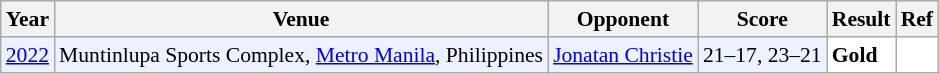<table class="sortable wikitable" style="font-size: 90%;">
<tr>
<th>Year</th>
<th>Venue</th>
<th>Opponent</th>
<th>Score</th>
<th>Result</th>
<th>Ref</th>
</tr>
<tr style="background:#ECF2FF">
<td align="center"><a href='#'>2022</a></td>
<td align="left">Muntinlupa Sports Complex, <a href='#'>Metro Manila</a>, Philippines</td>
<td align="left"> <a href='#'>Jonatan Christie</a></td>
<td align="left">21–17, 23–21</td>
<td style="text-align:left; background:white"> <strong>Gold</strong></td>
<td style="text-align:center; background:white"></td>
</tr>
</table>
